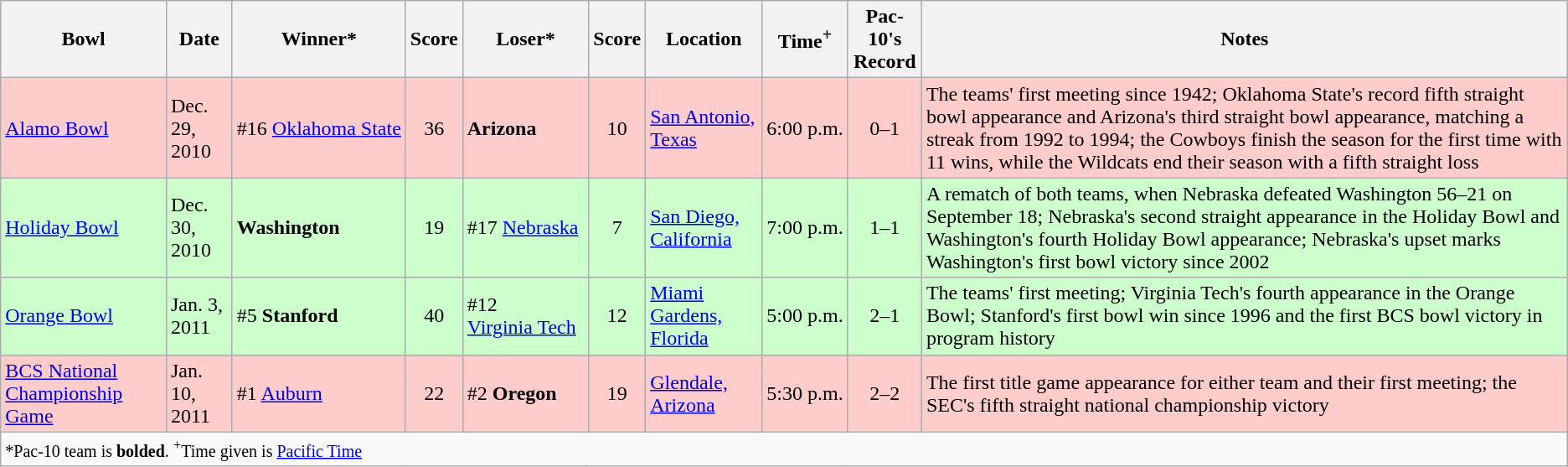<table class="wikitable">
<tr>
<th>Bowl</th>
<th>Date</th>
<th>Winner*</th>
<th>Score</th>
<th>Loser*</th>
<th>Score</th>
<th>Location</th>
<th>Time<sup>+</sup></th>
<th>Pac-10's<br>Record</th>
<th>Notes</th>
</tr>
<tr bgcolor=#ffcccc>
<td><a href='#'>Alamo Bowl</a></td>
<td>Dec. 29, 2010</td>
<td>#16 <a href='#'>Oklahoma State</a></td>
<td align=center>36</td>
<td><strong>Arizona</strong></td>
<td align=center>10</td>
<td><a href='#'>San Antonio, Texas</a></td>
<td>6:00 p.m.</td>
<td align=center>0–1</td>
<td>The teams' first meeting since 1942; Oklahoma State's record fifth straight bowl appearance and Arizona's third straight bowl appearance, matching a streak from 1992 to 1994; the Cowboys finish the season for the first time with 11 wins, while the Wildcats end their  season with a fifth straight loss</td>
</tr>
<tr bgcolor=#ccffcc>
<td><a href='#'>Holiday Bowl</a></td>
<td>Dec. 30, 2010</td>
<td><strong>Washington</strong></td>
<td align=center>19</td>
<td>#17 <a href='#'>Nebraska</a></td>
<td align=center>7</td>
<td><a href='#'>San Diego, California</a></td>
<td>7:00 p.m.</td>
<td align=center>1–1</td>
<td>A rematch of both teams, when Nebraska defeated Washington 56–21 on September 18; Nebraska's second straight appearance in the Holiday Bowl and Washington's fourth Holiday Bowl appearance; Nebraska's upset marks Washington's first bowl victory since 2002</td>
</tr>
<tr bgcolor=#ccffcc>
<td><a href='#'>Orange Bowl</a></td>
<td>Jan. 3, 2011</td>
<td>#5 <strong>Stanford</strong></td>
<td align=center>40</td>
<td>#12 <a href='#'>Virginia Tech</a></td>
<td align=center>12</td>
<td><a href='#'>Miami Gardens, Florida</a></td>
<td>5:00 p.m.</td>
<td align=center>2–1</td>
<td>The teams' first meeting; Virginia Tech's fourth appearance in the Orange Bowl; Stanford's first bowl win since 1996 and the first BCS bowl victory in program history</td>
</tr>
<tr bgcolor=#ffcccc>
<td><a href='#'>BCS National Championship Game</a></td>
<td>Jan. 10, 2011</td>
<td>#1 <a href='#'>Auburn</a></td>
<td align=center>22</td>
<td>#2 <strong>Oregon</strong></td>
<td align=center>19</td>
<td><a href='#'>Glendale, Arizona</a></td>
<td>5:30 p.m.</td>
<td align=center>2–2</td>
<td>The first title game appearance for either team and their first meeting; the SEC's fifth straight national championship victory</td>
</tr>
<tr>
<td colspan=12 align=left><small>*Pac-10 team is <strong>bolded</strong>. <sup>+</sup>Time given is <a href='#'>Pacific Time</a></small></td>
</tr>
</table>
